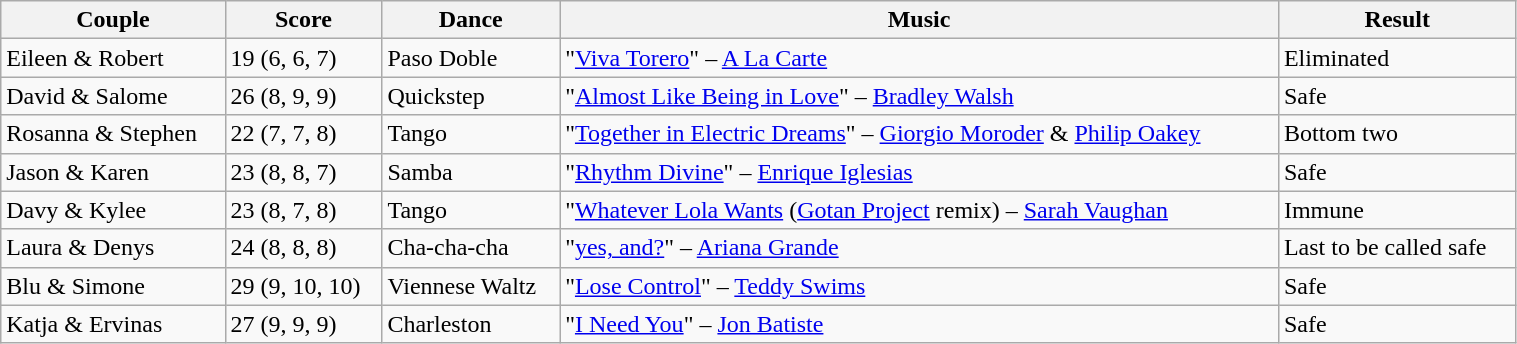<table class="wikitable" style="width:80%;">
<tr>
<th>Couple</th>
<th>Score</th>
<th>Dance</th>
<th>Music</th>
<th>Result</th>
</tr>
<tr>
<td>Eileen & Robert</td>
<td>19 (6, 6, 7)</td>
<td>Paso Doble</td>
<td>"<a href='#'>Viva Torero</a>" – <a href='#'>A La Carte</a></td>
<td>Eliminated</td>
</tr>
<tr>
<td>David & Salome</td>
<td>26 (8, 9, 9)</td>
<td>Quickstep</td>
<td>"<a href='#'>Almost Like Being in Love</a>" – <a href='#'>Bradley Walsh</a></td>
<td>Safe</td>
</tr>
<tr>
<td>Rosanna & Stephen</td>
<td>22 (7, 7, 8)</td>
<td>Tango</td>
<td>"<a href='#'>Together in Electric Dreams</a>" – <a href='#'>Giorgio Moroder</a> & <a href='#'>Philip Oakey</a></td>
<td>Bottom two</td>
</tr>
<tr>
<td>Jason & Karen</td>
<td>23 (8, 8, 7)</td>
<td>Samba</td>
<td>"<a href='#'>Rhythm Divine</a>" – <a href='#'>Enrique Iglesias</a></td>
<td>Safe</td>
</tr>
<tr>
<td>Davy & Kylee</td>
<td>23 (8, 7, 8)</td>
<td>Tango</td>
<td>"<a href='#'>Whatever Lola Wants</a> (<a href='#'>Gotan Project</a> remix) – <a href='#'>Sarah Vaughan</a></td>
<td>Immune</td>
</tr>
<tr>
<td>Laura & Denys</td>
<td>24 (8, 8, 8)</td>
<td>Cha-cha-cha</td>
<td>"<a href='#'>yes, and?</a>" – <a href='#'>Ariana Grande</a></td>
<td>Last to be called safe</td>
</tr>
<tr>
<td>Blu & Simone</td>
<td>29 (9, 10, 10)</td>
<td>Viennese Waltz</td>
<td>"<a href='#'>Lose Control</a>" – <a href='#'>Teddy Swims</a></td>
<td>Safe</td>
</tr>
<tr>
<td>Katja & Ervinas</td>
<td>27 (9, 9, 9)</td>
<td>Charleston</td>
<td>"<a href='#'>I Need You</a>" – <a href='#'>Jon Batiste</a></td>
<td>Safe</td>
</tr>
</table>
